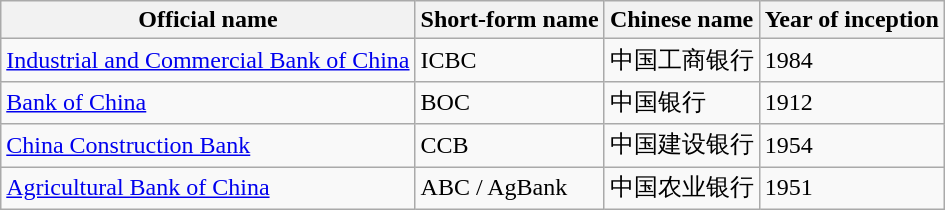<table class="wikitable">
<tr>
<th>Official name</th>
<th>Short-form name</th>
<th>Chinese name</th>
<th>Year of inception</th>
</tr>
<tr>
<td><a href='#'>Industrial and Commercial Bank of China</a></td>
<td>ICBC</td>
<td>中国工商银行</td>
<td>1984</td>
</tr>
<tr>
<td><a href='#'>Bank of China</a></td>
<td>BOC</td>
<td>中国银行</td>
<td>1912</td>
</tr>
<tr>
<td><a href='#'>China Construction Bank</a></td>
<td>CCB</td>
<td>中国建设银行</td>
<td>1954</td>
</tr>
<tr>
<td><a href='#'>Agricultural Bank of China</a></td>
<td>ABC / AgBank</td>
<td>中国农业银行</td>
<td>1951</td>
</tr>
</table>
